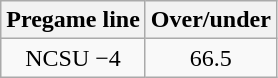<table class="wikitable">
<tr align="center">
<th style=>Pregame line</th>
<th style=>Over/under</th>
</tr>
<tr align="center">
<td>NCSU −4</td>
<td>66.5</td>
</tr>
</table>
